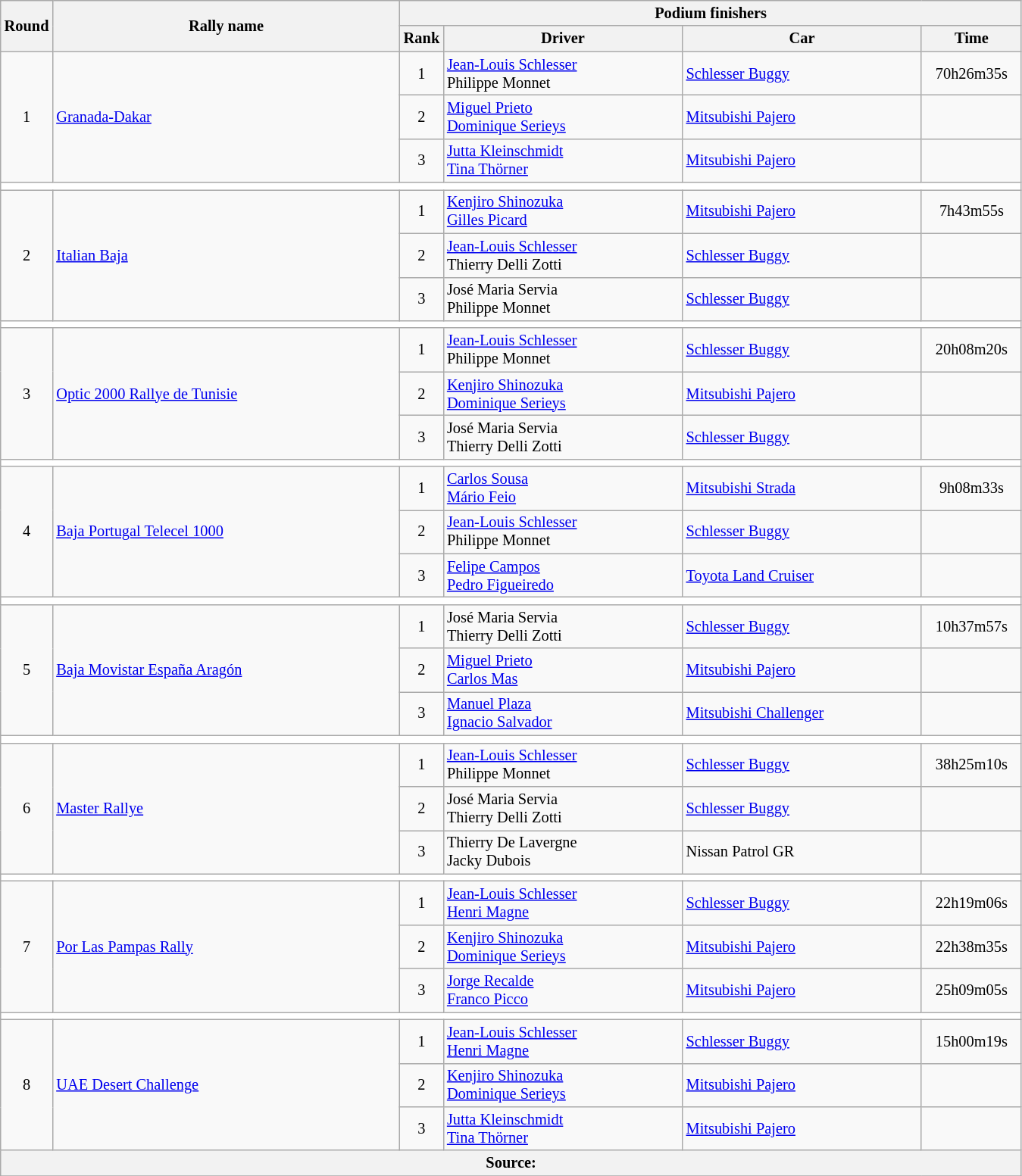<table class="wikitable" style="font-size:85%;">
<tr>
<th rowspan=2>Round</th>
<th style="width:22em" rowspan=2>Rally name</th>
<th colspan=4>Podium finishers</th>
</tr>
<tr>
<th>Rank</th>
<th style="width:15em">Driver</th>
<th style="width:15em">Car</th>
<th style="width:6em">Time</th>
</tr>
<tr>
<td rowspan=3 align=center>1</td>
<td rowspan=3> <a href='#'>Granada-Dakar</a></td>
<td align=center>1</td>
<td> <a href='#'>Jean-Louis Schlesser</a><br> Philippe Monnet</td>
<td><a href='#'>Schlesser Buggy</a></td>
<td align=center>70h26m35s</td>
</tr>
<tr>
<td align=center>2</td>
<td> <a href='#'>Miguel Prieto</a><br> <a href='#'>Dominique Serieys</a></td>
<td><a href='#'>Mitsubishi Pajero</a></td>
<td align=center></td>
</tr>
<tr>
<td align=center>3</td>
<td> <a href='#'>Jutta Kleinschmidt</a><br> <a href='#'>Tina Thörner</a></td>
<td><a href='#'>Mitsubishi Pajero</a></td>
<td align=center></td>
</tr>
<tr style="background:white;">
<td colspan="6"></td>
</tr>
<tr>
<td rowspan=3 align=center>2</td>
<td rowspan=3> <a href='#'>Italian Baja</a></td>
<td align=center>1</td>
<td> <a href='#'>Kenjiro Shinozuka</a><br> <a href='#'>Gilles Picard</a></td>
<td><a href='#'>Mitsubishi Pajero</a></td>
<td align=center>7h43m55s</td>
</tr>
<tr>
<td align=center>2</td>
<td> <a href='#'>Jean-Louis Schlesser</a><br> Thierry Delli Zotti</td>
<td><a href='#'>Schlesser Buggy</a></td>
<td align=center></td>
</tr>
<tr>
<td align=center>3</td>
<td> José Maria Servia<br> Philippe Monnet</td>
<td><a href='#'>Schlesser Buggy</a></td>
<td align=center></td>
</tr>
<tr style="background:white;">
<td colspan="6"></td>
</tr>
<tr>
<td rowspan=3 align=center>3</td>
<td rowspan=3> <a href='#'>Optic 2000 Rallye de Tunisie</a></td>
<td align=center>1</td>
<td> <a href='#'>Jean-Louis Schlesser</a><br> Philippe Monnet</td>
<td><a href='#'>Schlesser Buggy</a></td>
<td align=center>20h08m20s</td>
</tr>
<tr>
<td align=center>2</td>
<td> <a href='#'>Kenjiro Shinozuka</a><br> <a href='#'>Dominique Serieys</a></td>
<td><a href='#'>Mitsubishi Pajero</a></td>
<td align=center></td>
</tr>
<tr>
<td align=center>3</td>
<td> José Maria Servia<br> Thierry Delli Zotti</td>
<td><a href='#'>Schlesser Buggy</a></td>
<td align=center></td>
</tr>
<tr style="background:white;">
<td colspan="6"></td>
</tr>
<tr>
<td rowspan=3 align=center>4</td>
<td rowspan=3> <a href='#'>Baja Portugal Telecel 1000</a></td>
<td align=center>1</td>
<td> <a href='#'>Carlos Sousa</a><br> <a href='#'>Mário Feio</a></td>
<td><a href='#'>Mitsubishi Strada</a></td>
<td align=center>9h08m33s</td>
</tr>
<tr>
<td align=center>2</td>
<td> <a href='#'>Jean-Louis Schlesser</a><br> Philippe Monnet</td>
<td><a href='#'>Schlesser Buggy</a></td>
<td align=center></td>
</tr>
<tr>
<td align=center>3</td>
<td> <a href='#'>Felipe Campos</a><br> <a href='#'>Pedro Figueiredo</a></td>
<td><a href='#'>Toyota Land Cruiser</a></td>
<td align=center></td>
</tr>
<tr style="background:white;">
<td colspan="6"></td>
</tr>
<tr>
<td rowspan=3 align=center>5</td>
<td rowspan=3> <a href='#'>Baja Movistar España Aragón</a></td>
<td align=center>1</td>
<td> José Maria Servia<br> Thierry Delli Zotti</td>
<td><a href='#'>Schlesser Buggy</a></td>
<td align=center>10h37m57s</td>
</tr>
<tr>
<td align=center>2</td>
<td> <a href='#'>Miguel Prieto</a><br> <a href='#'>Carlos Mas</a></td>
<td><a href='#'>Mitsubishi Pajero</a></td>
<td align=center></td>
</tr>
<tr>
<td align=center>3</td>
<td> <a href='#'>Manuel Plaza</a><br> <a href='#'>Ignacio Salvador</a></td>
<td><a href='#'>Mitsubishi Challenger</a></td>
<td align=center></td>
</tr>
<tr style="background:white;">
<td colspan="6"></td>
</tr>
<tr>
<td rowspan=3 align=center>6</td>
<td rowspan=3> <a href='#'>Master Rallye</a></td>
<td align=center>1</td>
<td> <a href='#'>Jean-Louis Schlesser</a><br> Philippe Monnet</td>
<td><a href='#'>Schlesser Buggy</a></td>
<td align=center>38h25m10s</td>
</tr>
<tr>
<td align=center>2</td>
<td> José Maria Servia<br> Thierry Delli Zotti</td>
<td><a href='#'>Schlesser Buggy</a></td>
<td align=center></td>
</tr>
<tr>
<td align=center>3</td>
<td> Thierry De Lavergne<br> Jacky Dubois</td>
<td>Nissan Patrol GR</td>
<td align=center></td>
</tr>
<tr style="background:white;">
<td colspan="6"></td>
</tr>
<tr>
<td rowspan=3 align=center>7</td>
<td rowspan=3> <a href='#'>Por Las Pampas Rally</a></td>
<td align=center>1</td>
<td> <a href='#'>Jean-Louis Schlesser</a><br> <a href='#'>Henri Magne</a></td>
<td><a href='#'>Schlesser Buggy</a></td>
<td align=center>22h19m06s</td>
</tr>
<tr>
<td align=center>2</td>
<td> <a href='#'>Kenjiro Shinozuka</a><br> <a href='#'>Dominique Serieys</a></td>
<td><a href='#'>Mitsubishi Pajero</a></td>
<td align=center>22h38m35s</td>
</tr>
<tr>
<td align=center>3</td>
<td> <a href='#'>Jorge Recalde</a><br> <a href='#'>Franco Picco</a></td>
<td><a href='#'>Mitsubishi Pajero</a></td>
<td align=center>25h09m05s</td>
</tr>
<tr style="background:white;">
<td colspan="6"></td>
</tr>
<tr>
<td rowspan=3 align=center>8</td>
<td rowspan=3> <a href='#'>UAE Desert Challenge</a></td>
<td align=center>1</td>
<td> <a href='#'>Jean-Louis Schlesser</a><br> <a href='#'>Henri Magne</a></td>
<td><a href='#'>Schlesser Buggy</a></td>
<td align=center>15h00m19s</td>
</tr>
<tr>
<td align=center>2</td>
<td> <a href='#'>Kenjiro Shinozuka</a><br> <a href='#'>Dominique Serieys</a></td>
<td><a href='#'>Mitsubishi Pajero</a></td>
<td align=center></td>
</tr>
<tr>
<td align=center>3</td>
<td> <a href='#'>Jutta Kleinschmidt</a><br> <a href='#'>Tina Thörner</a></td>
<td><a href='#'>Mitsubishi Pajero</a></td>
<td align=center></td>
</tr>
<tr>
<th colspan="6">Source:</th>
</tr>
<tr>
</tr>
</table>
